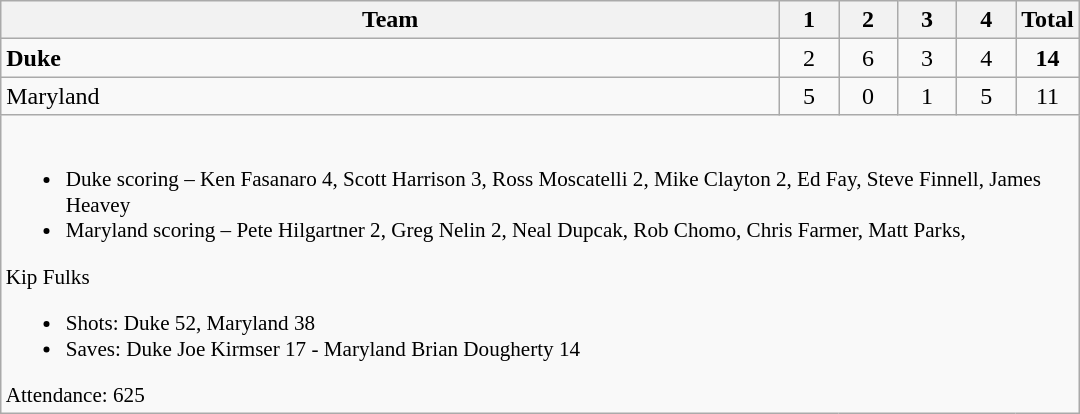<table class="wikitable" style="text-align:center; max-width:45em">
<tr>
<th>Team</th>
<th style="width:2em">1</th>
<th style="width:2em">2</th>
<th style="width:2em">3</th>
<th style="width:2em">4</th>
<th style="width:2em">Total</th>
</tr>
<tr>
<td style="text-align:left"><strong>Duke</strong></td>
<td>2</td>
<td>6</td>
<td>3</td>
<td>4</td>
<td><strong>14</strong></td>
</tr>
<tr>
<td style="text-align:left">Maryland</td>
<td>5</td>
<td>0</td>
<td>1</td>
<td>5</td>
<td>11</td>
</tr>
<tr>
<td colspan=6 style="text-align:left; font-size:88%;"><br><ul><li>Duke scoring – Ken Fasanaro 4, Scott Harrison 3, Ross Moscatelli 2, Mike Clayton 2, Ed Fay, Steve Finnell, James Heavey</li><li>Maryland scoring – Pete Hilgartner 2, Greg Nelin 2, Neal Dupcak, Rob Chomo, Chris Farmer, Matt Parks,</li></ul>Kip Fulks<ul><li>Shots: Duke 52, Maryland 38</li><li>Saves: Duke Joe Kirmser 17 - Maryland Brian Dougherty 14</li></ul>Attendance: 625
</td>
</tr>
</table>
